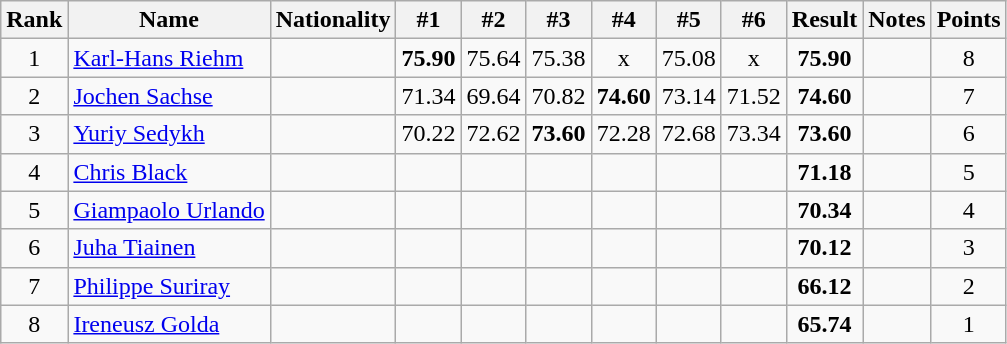<table class="wikitable sortable" style="text-align:center">
<tr>
<th>Rank</th>
<th>Name</th>
<th>Nationality</th>
<th>#1</th>
<th>#2</th>
<th>#3</th>
<th>#4</th>
<th>#5</th>
<th>#6</th>
<th>Result</th>
<th>Notes</th>
<th>Points</th>
</tr>
<tr>
<td>1</td>
<td align=left><a href='#'>Karl-Hans Riehm</a></td>
<td align=left></td>
<td><strong>75.90</strong></td>
<td>75.64</td>
<td>75.38</td>
<td>x</td>
<td>75.08</td>
<td>x</td>
<td><strong>75.90</strong></td>
<td></td>
<td>8</td>
</tr>
<tr>
<td>2</td>
<td align=left><a href='#'>Jochen Sachse</a></td>
<td align=left></td>
<td>71.34</td>
<td>69.64</td>
<td>70.82</td>
<td><strong>74.60</strong></td>
<td>73.14</td>
<td>71.52</td>
<td><strong>74.60</strong></td>
<td></td>
<td>7</td>
</tr>
<tr>
<td>3</td>
<td align=left><a href='#'>Yuriy Sedykh</a></td>
<td align=left></td>
<td>70.22</td>
<td>72.62</td>
<td><strong>73.60</strong></td>
<td>72.28</td>
<td>72.68</td>
<td>73.34</td>
<td><strong>73.60</strong></td>
<td></td>
<td>6</td>
</tr>
<tr>
<td>4</td>
<td align=left><a href='#'>Chris Black</a></td>
<td align=left></td>
<td></td>
<td></td>
<td></td>
<td></td>
<td></td>
<td></td>
<td><strong>71.18</strong></td>
<td></td>
<td>5</td>
</tr>
<tr>
<td>5</td>
<td align=left><a href='#'>Giampaolo Urlando</a></td>
<td align=left></td>
<td></td>
<td></td>
<td></td>
<td></td>
<td></td>
<td></td>
<td><strong>70.34</strong></td>
<td></td>
<td>4</td>
</tr>
<tr>
<td>6</td>
<td align=left><a href='#'>Juha Tiainen</a></td>
<td align=left></td>
<td></td>
<td></td>
<td></td>
<td></td>
<td></td>
<td></td>
<td><strong>70.12</strong></td>
<td></td>
<td>3</td>
</tr>
<tr>
<td>7</td>
<td align=left><a href='#'>Philippe Suriray</a></td>
<td align=left></td>
<td></td>
<td></td>
<td></td>
<td></td>
<td></td>
<td></td>
<td><strong>66.12</strong></td>
<td></td>
<td>2</td>
</tr>
<tr>
<td>8</td>
<td align=left><a href='#'>Ireneusz Golda</a></td>
<td align=left></td>
<td></td>
<td></td>
<td></td>
<td></td>
<td></td>
<td></td>
<td><strong>65.74</strong></td>
<td></td>
<td>1</td>
</tr>
</table>
